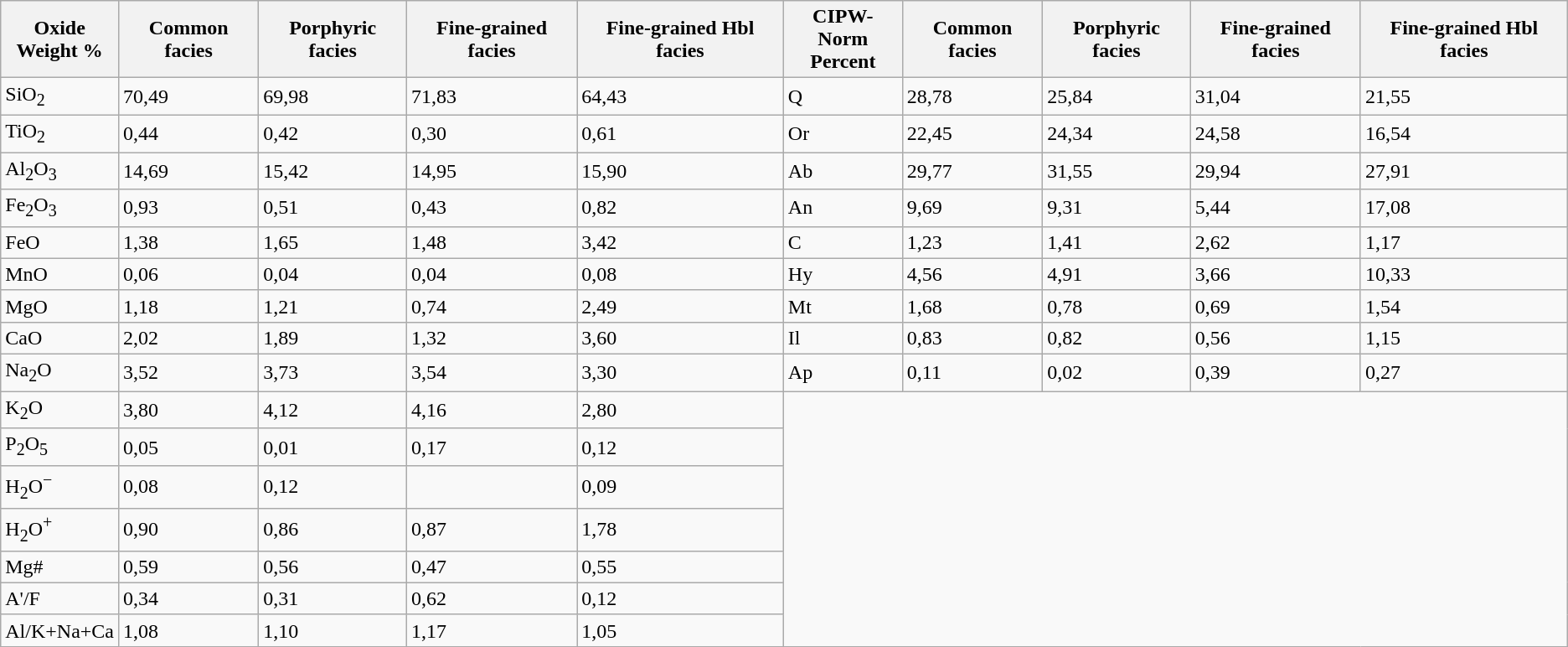<table class="wikitable">
<tr>
<th>Oxide<br>Weight %</th>
<th>Common facies</th>
<th>Porphyric facies</th>
<th>Fine-grained facies</th>
<th>Fine-grained Hbl facies</th>
<th>CIPW-Norm<br>Percent</th>
<th>Common facies</th>
<th>Porphyric facies</th>
<th>Fine-grained facies</th>
<th>Fine-grained Hbl facies</th>
</tr>
<tr>
<td>SiO<sub>2</sub></td>
<td>70,49</td>
<td>69,98</td>
<td>71,83</td>
<td>64,43</td>
<td>Q</td>
<td>28,78</td>
<td>25,84</td>
<td>31,04</td>
<td>21,55</td>
</tr>
<tr>
<td>TiO<sub>2</sub></td>
<td>0,44</td>
<td>0,42</td>
<td>0,30</td>
<td>0,61</td>
<td>Or</td>
<td>22,45</td>
<td>24,34</td>
<td>24,58</td>
<td>16,54</td>
</tr>
<tr>
<td>Al<sub>2</sub>O<sub>3</sub></td>
<td>14,69</td>
<td>15,42</td>
<td>14,95</td>
<td>15,90</td>
<td>Ab</td>
<td>29,77</td>
<td>31,55</td>
<td>29,94</td>
<td>27,91</td>
</tr>
<tr>
<td>Fe<sub>2</sub>O<sub>3</sub></td>
<td>0,93</td>
<td>0,51</td>
<td>0,43</td>
<td>0,82</td>
<td>An</td>
<td>9,69</td>
<td>9,31</td>
<td>5,44</td>
<td>17,08</td>
</tr>
<tr>
<td>FeO</td>
<td>1,38</td>
<td>1,65</td>
<td>1,48</td>
<td>3,42</td>
<td>C</td>
<td>1,23</td>
<td>1,41</td>
<td>2,62</td>
<td>1,17</td>
</tr>
<tr>
<td>MnO</td>
<td>0,06</td>
<td>0,04</td>
<td>0,04</td>
<td>0,08</td>
<td>Hy</td>
<td>4,56</td>
<td>4,91</td>
<td>3,66</td>
<td>10,33</td>
</tr>
<tr>
<td>MgO</td>
<td>1,18</td>
<td>1,21</td>
<td>0,74</td>
<td>2,49</td>
<td>Mt</td>
<td>1,68</td>
<td>0,78</td>
<td>0,69</td>
<td>1,54</td>
</tr>
<tr>
<td>CaO</td>
<td>2,02</td>
<td>1,89</td>
<td>1,32</td>
<td>3,60</td>
<td>Il</td>
<td>0,83</td>
<td>0,82</td>
<td>0,56</td>
<td>1,15</td>
</tr>
<tr>
<td>Na<sub>2</sub>O</td>
<td>3,52</td>
<td>3,73</td>
<td>3,54</td>
<td>3,30</td>
<td>Ap</td>
<td>0,11</td>
<td>0,02</td>
<td>0,39</td>
<td>0,27</td>
</tr>
<tr>
<td>K<sub>2</sub>O</td>
<td>3,80</td>
<td>4,12</td>
<td>4,16</td>
<td>2,80</td>
</tr>
<tr>
<td>P<sub>2</sub>O<sub>5</sub></td>
<td>0,05</td>
<td>0,01</td>
<td>0,17</td>
<td>0,12</td>
</tr>
<tr>
<td>H<sub>2</sub>O<sup>−</sup></td>
<td>0,08</td>
<td>0,12</td>
<td></td>
<td>0,09</td>
</tr>
<tr>
<td>H<sub>2</sub>O<sup>+</sup></td>
<td>0,90</td>
<td>0,86</td>
<td>0,87</td>
<td>1,78</td>
</tr>
<tr>
<td>Mg#</td>
<td>0,59</td>
<td>0,56</td>
<td>0,47</td>
<td>0,55</td>
</tr>
<tr>
<td>A'/F</td>
<td>0,34</td>
<td>0,31</td>
<td>0,62</td>
<td>0,12</td>
</tr>
<tr>
<td>Al/K+Na+Ca</td>
<td>1,08</td>
<td>1,10</td>
<td>1,17</td>
<td>1,05</td>
</tr>
</table>
